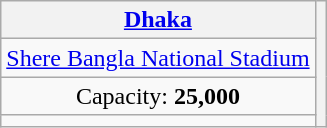<table class="wikitable" style="text-align:center">
<tr>
<th><a href='#'>Dhaka</a></th>
<th rowspan="4"></th>
</tr>
<tr>
<td><a href='#'>Shere Bangla National Stadium</a></td>
</tr>
<tr>
<td>Capacity: <strong>25,000</strong></td>
</tr>
<tr>
<td></td>
</tr>
</table>
